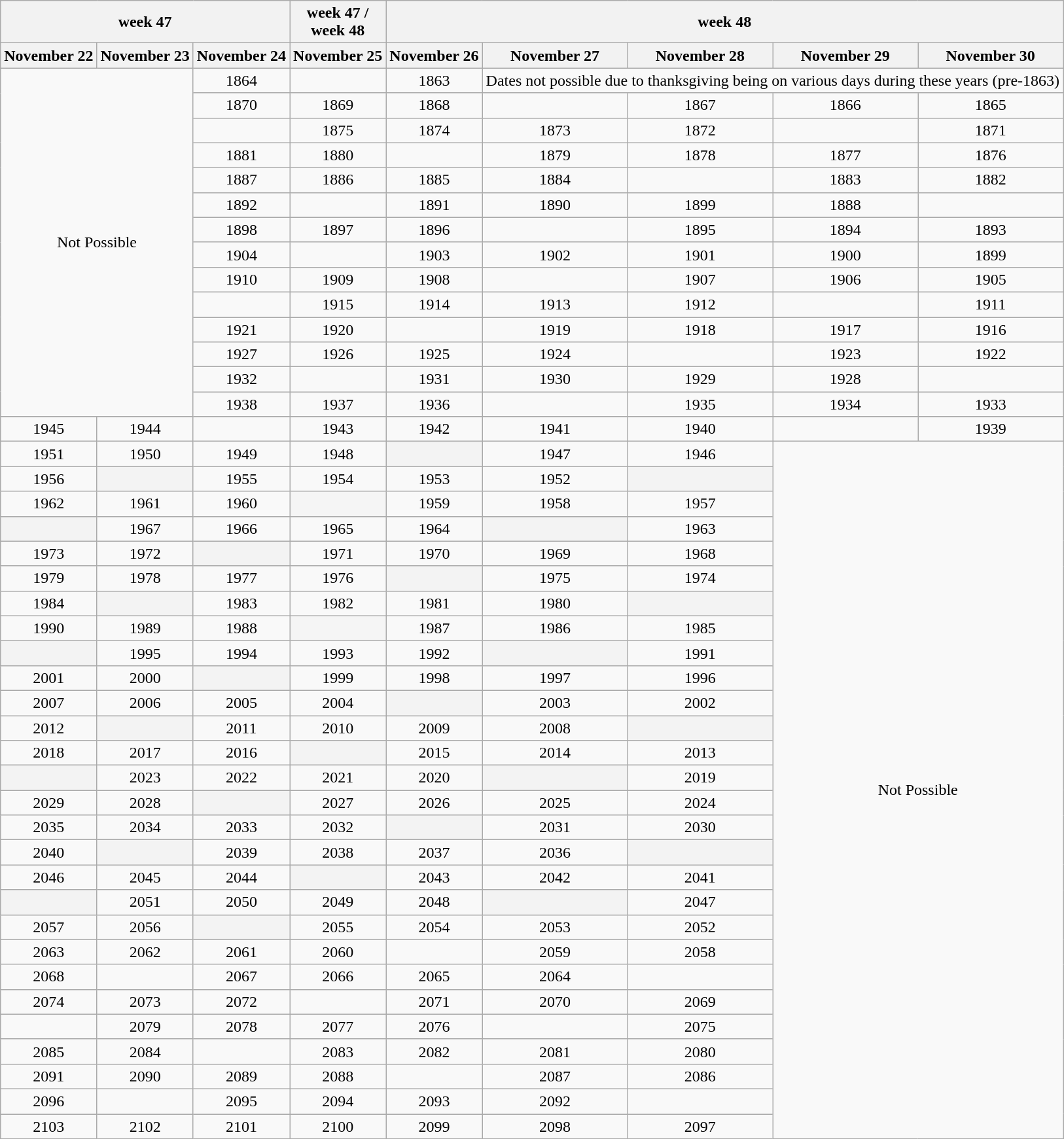<table class="wikitable" style="text-align:center;">
<tr>
<th colspan=3>week 47</th>
<th>week 47 /<br>week 48</th>
<th colspan="5">week 48</th>
</tr>
<tr>
<th>November 22</th>
<th>November 23</th>
<th>November 24</th>
<th>November 25</th>
<th>November 26</th>
<th>November 27</th>
<th>November 28</th>
<th>November 29</th>
<th>November 30</th>
</tr>
<tr>
<td colspan="2" rowspan="14">Not Possible</td>
<td>1864</td>
<td></td>
<td>1863</td>
<td colspan="4">Dates not possible due to thanksgiving being on various days during these years (pre-1863)</td>
</tr>
<tr>
<td>1870</td>
<td>1869</td>
<td>1868</td>
<td></td>
<td>1867</td>
<td>1866</td>
<td>1865</td>
</tr>
<tr>
<td></td>
<td>1875</td>
<td>1874</td>
<td>1873</td>
<td>1872</td>
<td></td>
<td>1871</td>
</tr>
<tr>
<td>1881</td>
<td>1880</td>
<td></td>
<td>1879</td>
<td>1878</td>
<td>1877</td>
<td>1876</td>
</tr>
<tr>
<td>1887</td>
<td>1886</td>
<td>1885</td>
<td>1884</td>
<td></td>
<td>1883</td>
<td>1882</td>
</tr>
<tr>
<td>1892</td>
<td></td>
<td>1891</td>
<td>1890</td>
<td>1899</td>
<td>1888</td>
<td></td>
</tr>
<tr>
<td>1898</td>
<td>1897</td>
<td>1896</td>
<td></td>
<td>1895</td>
<td>1894</td>
<td>1893</td>
</tr>
<tr>
<td>1904</td>
<td></td>
<td>1903</td>
<td>1902</td>
<td>1901</td>
<td>1900</td>
<td>1899</td>
</tr>
<tr>
<td>1910</td>
<td>1909</td>
<td>1908</td>
<td></td>
<td>1907</td>
<td>1906</td>
<td>1905</td>
</tr>
<tr>
<td></td>
<td>1915</td>
<td>1914</td>
<td>1913</td>
<td>1912</td>
<td></td>
<td>1911</td>
</tr>
<tr>
<td>1921</td>
<td>1920</td>
<td></td>
<td>1919</td>
<td>1918</td>
<td>1917</td>
<td>1916</td>
</tr>
<tr>
<td>1927</td>
<td>1926</td>
<td>1925</td>
<td>1924</td>
<td></td>
<td>1923</td>
<td>1922</td>
</tr>
<tr>
<td>1932</td>
<td></td>
<td>1931</td>
<td>1930</td>
<td>1929</td>
<td>1928</td>
<td></td>
</tr>
<tr>
<td>1938</td>
<td>1937</td>
<td>1936</td>
<td></td>
<td>1935</td>
<td>1934</td>
<td>1933</td>
</tr>
<tr>
<td>1945</td>
<td>1944</td>
<td></td>
<td>1943</td>
<td>1942</td>
<td>1941</td>
<td>1940</td>
<td></td>
<td>1939</td>
</tr>
<tr>
<td>1951</td>
<td>1950</td>
<td>1949</td>
<td>1948</td>
<td style="background:#F3F3F3;"></td>
<td>1947</td>
<td>1946</td>
<td colspan="2" rowspan="28">Not Possible</td>
</tr>
<tr>
<td>1956</td>
<td style="background:#F3F3F3;"></td>
<td>1955</td>
<td>1954</td>
<td>1953</td>
<td>1952</td>
<td style="background:#F3F3F3;"></td>
</tr>
<tr>
<td>1962</td>
<td>1961</td>
<td>1960</td>
<td style="background:#F5F5F5;"></td>
<td>1959</td>
<td>1958</td>
<td>1957</td>
</tr>
<tr>
<td style="background:#F3F3F3;"></td>
<td>1967</td>
<td>1966</td>
<td>1965</td>
<td>1964</td>
<td style="background:#F3F3F3;"></td>
<td>1963</td>
</tr>
<tr>
<td>1973</td>
<td>1972</td>
<td style="background:#F3F3F3;"></td>
<td>1971</td>
<td>1970</td>
<td>1969</td>
<td>1968</td>
</tr>
<tr>
<td>1979</td>
<td>1978</td>
<td>1977</td>
<td>1976</td>
<td style="background:#F3F3F3;"></td>
<td>1975</td>
<td>1974</td>
</tr>
<tr>
<td>1984</td>
<td style="background:#F3F3F3;"></td>
<td>1983</td>
<td>1982</td>
<td>1981</td>
<td>1980</td>
<td style="background:#F3F3F3;"></td>
</tr>
<tr>
<td>1990</td>
<td>1989</td>
<td>1988</td>
<td style="background:#F5F5F5;"></td>
<td>1987</td>
<td>1986</td>
<td>1985</td>
</tr>
<tr>
<td style="background:#F3F3F3;"></td>
<td>1995</td>
<td>1994</td>
<td>1993</td>
<td>1992</td>
<td style="background:#F3F3F3;"></td>
<td>1991</td>
</tr>
<tr>
<td>2001</td>
<td>2000</td>
<td style="background:#F3F3F3;"></td>
<td>1999</td>
<td>1998</td>
<td>1997</td>
<td>1996</td>
</tr>
<tr>
<td>2007</td>
<td>2006</td>
<td>2005</td>
<td>2004</td>
<td style="background:#F3F3F3;"></td>
<td>2003</td>
<td>2002</td>
</tr>
<tr>
<td>2012</td>
<td style="background:#F3F3F3;"></td>
<td>2011</td>
<td>2010</td>
<td>2009</td>
<td>2008</td>
<td style="background:#F3F3F3;"></td>
</tr>
<tr>
<td>2018</td>
<td>2017</td>
<td>2016</td>
<td style="background:#F3F3F3;"></td>
<td>2015</td>
<td>2014</td>
<td>2013</td>
</tr>
<tr>
<td style="background:#F3F3F3;"></td>
<td>2023</td>
<td>2022</td>
<td>2021</td>
<td>2020</td>
<td style="background:#F3F3F3;"></td>
<td>2019</td>
</tr>
<tr>
<td>2029</td>
<td>2028</td>
<td style="background:#F3F3F3;"></td>
<td>2027</td>
<td>2026</td>
<td>2025</td>
<td>2024</td>
</tr>
<tr>
<td>2035</td>
<td>2034</td>
<td>2033</td>
<td>2032</td>
<td style="background:#F3F3F3;"></td>
<td>2031</td>
<td>2030</td>
</tr>
<tr>
<td>2040</td>
<td style="background:#F3F3F3;"></td>
<td>2039</td>
<td>2038</td>
<td>2037</td>
<td>2036</td>
<td style="background:#F3F3F3;"></td>
</tr>
<tr>
<td>2046</td>
<td>2045</td>
<td>2044</td>
<td style="background:#F3F3F3;"></td>
<td>2043</td>
<td>2042</td>
<td>2041</td>
</tr>
<tr>
<td style="background:#F3F3F3;"></td>
<td>2051</td>
<td>2050</td>
<td>2049</td>
<td>2048</td>
<td style="background:#F3F3F3;"></td>
<td>2047</td>
</tr>
<tr>
<td>2057</td>
<td>2056</td>
<td style="background:#F3F3F3;"></td>
<td>2055</td>
<td>2054</td>
<td>2053</td>
<td>2052</td>
</tr>
<tr>
<td>2063</td>
<td>2062</td>
<td>2061</td>
<td>2060</td>
<td></td>
<td>2059</td>
<td>2058</td>
</tr>
<tr>
<td>2068</td>
<td></td>
<td>2067</td>
<td>2066</td>
<td>2065</td>
<td>2064</td>
<td></td>
</tr>
<tr>
<td>2074</td>
<td>2073</td>
<td>2072</td>
<td></td>
<td>2071</td>
<td>2070</td>
<td>2069</td>
</tr>
<tr>
<td></td>
<td>2079</td>
<td>2078</td>
<td>2077</td>
<td>2076</td>
<td></td>
<td>2075</td>
</tr>
<tr>
<td>2085</td>
<td>2084</td>
<td></td>
<td>2083</td>
<td>2082</td>
<td>2081</td>
<td>2080</td>
</tr>
<tr>
<td>2091</td>
<td>2090</td>
<td>2089</td>
<td>2088</td>
<td></td>
<td>2087</td>
<td>2086</td>
</tr>
<tr>
<td>2096</td>
<td></td>
<td>2095</td>
<td>2094</td>
<td>2093</td>
<td>2092</td>
<td></td>
</tr>
<tr>
<td>2103</td>
<td>2102</td>
<td>2101</td>
<td>2100</td>
<td>2099</td>
<td>2098</td>
<td>2097</td>
</tr>
</table>
